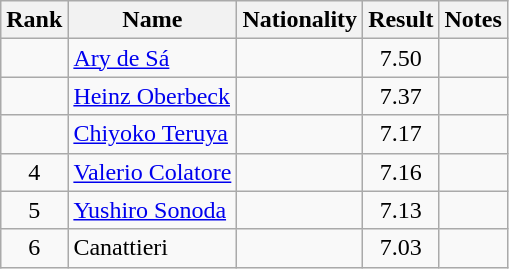<table class="wikitable sortable" style="text-align:center">
<tr>
<th>Rank</th>
<th>Name</th>
<th>Nationality</th>
<th>Result</th>
<th>Notes</th>
</tr>
<tr>
<td></td>
<td align=left><a href='#'>Ary de Sá</a></td>
<td align=left></td>
<td>7.50</td>
<td></td>
</tr>
<tr>
<td></td>
<td align=left><a href='#'>Heinz Oberbeck</a></td>
<td align=left></td>
<td>7.37</td>
<td></td>
</tr>
<tr>
<td></td>
<td align=left><a href='#'>Chiyoko Teruya</a></td>
<td align=left></td>
<td>7.17</td>
<td></td>
</tr>
<tr>
<td>4</td>
<td align=left><a href='#'>Valerio Colatore</a></td>
<td align=left></td>
<td>7.16</td>
<td></td>
</tr>
<tr>
<td>5</td>
<td align=left><a href='#'>Yushiro Sonoda</a></td>
<td align=left></td>
<td>7.13</td>
<td></td>
</tr>
<tr>
<td>6</td>
<td align=left>Canattieri</td>
<td align=left></td>
<td>7.03</td>
<td></td>
</tr>
</table>
